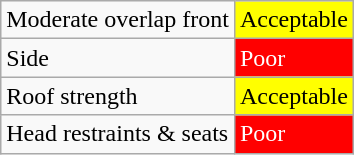<table class="wikitable">
<tr>
<td>Moderate overlap front</td>
<td style="background: yellow">Acceptable</td>
</tr>
<tr>
<td>Side</td>
<td style="color:white;background: red">Poor</td>
</tr>
<tr>
<td>Roof strength</td>
<td style="background: yellow">Acceptable</td>
</tr>
<tr>
<td>Head restraints & seats</td>
<td style="color:white;background: red">Poor</td>
</tr>
</table>
